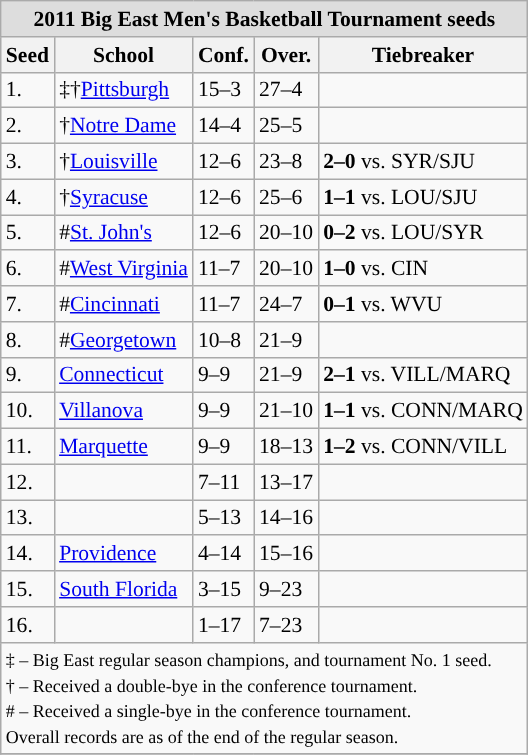<table class="wikitable" style="white-space:nowrap; font-size:90%;">
<tr>
<td colspan="7" style="text-align:center; background:#DDDDDD; font:#000000"><strong>2011 Big East Men's Basketball Tournament seeds</strong></td>
</tr>
<tr bgcolor="#efefef">
<th>Seed</th>
<th>School</th>
<th>Conf.</th>
<th>Over.</th>
<th>Tiebreaker</th>
</tr>
<tr>
<td>1.</td>
<td>‡†<a href='#'>Pittsburgh</a></td>
<td>15–3</td>
<td>27–4</td>
<td></td>
</tr>
<tr>
<td>2.</td>
<td>†<a href='#'>Notre Dame</a></td>
<td>14–4</td>
<td>25–5</td>
<td></td>
</tr>
<tr>
<td>3.</td>
<td>†<a href='#'>Louisville</a></td>
<td>12–6</td>
<td>23–8</td>
<td><strong>2–0</strong> vs. SYR/SJU</td>
</tr>
<tr>
<td>4.</td>
<td>†<a href='#'>Syracuse</a></td>
<td>12–6</td>
<td>25–6</td>
<td><strong>1–1</strong> vs. LOU/SJU</td>
</tr>
<tr>
<td>5.</td>
<td>#<a href='#'>St. John's</a></td>
<td>12–6</td>
<td>20–10</td>
<td><strong>0–2</strong> vs. LOU/SYR</td>
</tr>
<tr>
<td>6.</td>
<td>#<a href='#'>West Virginia</a></td>
<td>11–7</td>
<td>20–10</td>
<td><strong>1–0</strong> vs. CIN</td>
</tr>
<tr>
<td>7.</td>
<td>#<a href='#'>Cincinnati</a></td>
<td>11–7</td>
<td>24–7</td>
<td><strong>0–1</strong> vs. WVU</td>
</tr>
<tr>
<td>8.</td>
<td>#<a href='#'>Georgetown</a></td>
<td>10–8</td>
<td>21–9</td>
<td></td>
</tr>
<tr>
<td>9.</td>
<td><a href='#'>Connecticut</a></td>
<td>9–9</td>
<td>21–9</td>
<td><strong>2–1</strong> vs. VILL/MARQ</td>
</tr>
<tr>
<td>10.</td>
<td><a href='#'>Villanova</a></td>
<td>9–9</td>
<td>21–10</td>
<td><strong>1–1</strong> vs. CONN/MARQ</td>
</tr>
<tr>
<td>11.</td>
<td><a href='#'>Marquette</a></td>
<td>9–9</td>
<td>18–13</td>
<td><strong>1–2</strong> vs. CONN/VILL</td>
</tr>
<tr>
<td>12.</td>
<td></td>
<td>7–11</td>
<td>13–17</td>
<td></td>
</tr>
<tr>
<td>13.</td>
<td></td>
<td>5–13</td>
<td>14–16</td>
<td></td>
</tr>
<tr>
<td>14.</td>
<td><a href='#'>Providence</a></td>
<td>4–14</td>
<td>15–16</td>
<td></td>
</tr>
<tr>
<td>15.</td>
<td><a href='#'>South Florida</a></td>
<td>3–15</td>
<td>9–23</td>
<td></td>
</tr>
<tr>
<td>16.</td>
<td></td>
<td>1–17</td>
<td>7–23</td>
<td></td>
</tr>
<tr>
<td colspan="6" style="text-align:left;"><small>‡ – Big East regular season champions, and tournament No. 1 seed.<br>† – Received a double-bye in the conference tournament.<br># – Received a single-bye in the conference tournament. <br>Overall records are as of the end of the regular season.</small></td>
</tr>
<tr>
</tr>
</table>
